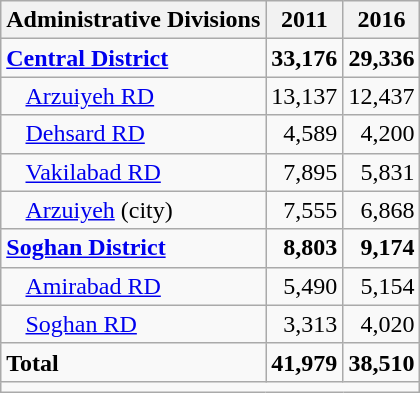<table class="wikitable">
<tr>
<th>Administrative Divisions</th>
<th>2011</th>
<th>2016</th>
</tr>
<tr>
<td><strong><a href='#'>Central District</a></strong></td>
<td style="text-align: right;"><strong>33,176</strong></td>
<td style="text-align: right;"><strong>29,336</strong></td>
</tr>
<tr>
<td style="padding-left: 1em;"><a href='#'>Arzuiyeh RD</a></td>
<td style="text-align: right;">13,137</td>
<td style="text-align: right;">12,437</td>
</tr>
<tr>
<td style="padding-left: 1em;"><a href='#'>Dehsard RD</a></td>
<td style="text-align: right;">4,589</td>
<td style="text-align: right;">4,200</td>
</tr>
<tr>
<td style="padding-left: 1em;"><a href='#'>Vakilabad RD</a></td>
<td style="text-align: right;">7,895</td>
<td style="text-align: right;">5,831</td>
</tr>
<tr>
<td style="padding-left: 1em;"><a href='#'>Arzuiyeh</a> (city)</td>
<td style="text-align: right;">7,555</td>
<td style="text-align: right;">6,868</td>
</tr>
<tr>
<td><strong><a href='#'>Soghan District</a></strong></td>
<td style="text-align: right;"><strong>8,803</strong></td>
<td style="text-align: right;"><strong>9,174</strong></td>
</tr>
<tr>
<td style="padding-left: 1em;"><a href='#'>Amirabad RD</a></td>
<td style="text-align: right;">5,490</td>
<td style="text-align: right;">5,154</td>
</tr>
<tr>
<td style="padding-left: 1em;"><a href='#'>Soghan RD</a></td>
<td style="text-align: right;">3,313</td>
<td style="text-align: right;">4,020</td>
</tr>
<tr>
<td><strong>Total</strong></td>
<td style="text-align: right;"><strong>41,979</strong></td>
<td style="text-align: right;"><strong>38,510</strong></td>
</tr>
<tr>
<td colspan=3></td>
</tr>
</table>
